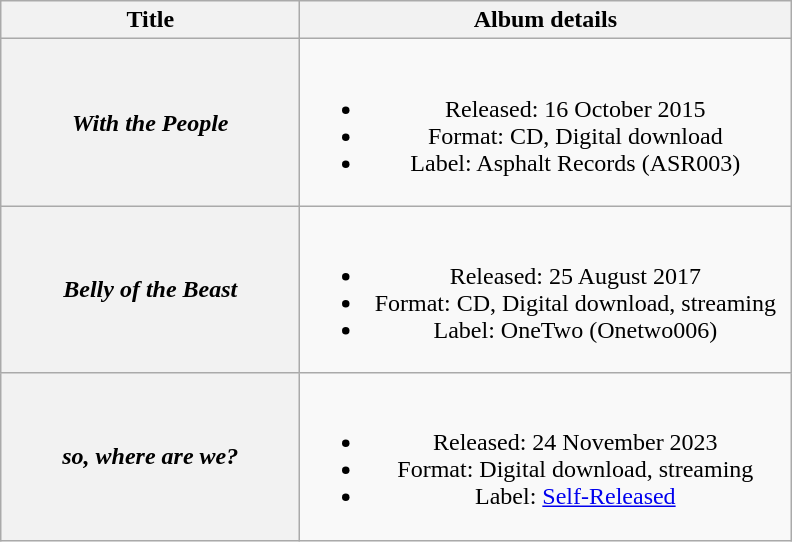<table class="wikitable plainrowheaders" style="text-align:center;" border="1">
<tr>
<th scope="col" rowspan="1" style="width:12em;">Title</th>
<th scope="col" rowspan="1" style="width:20em;">Album details</th>
</tr>
<tr>
<th scope="row"><em>With the People</em></th>
<td><br><ul><li>Released: 16 October 2015</li><li>Format: CD, Digital download</li><li>Label: Asphalt Records (ASR003)</li></ul></td>
</tr>
<tr>
<th scope="row"><em>Belly of the Beast</em></th>
<td><br><ul><li>Released: 25 August 2017</li><li>Format: CD, Digital download, streaming</li><li>Label: OneTwo (Onetwo006)</li></ul></td>
</tr>
<tr>
<th scope="row"><em>so, where are we?</em></th>
<td><br><ul><li>Released: 24 November 2023</li><li>Format: Digital download, streaming</li><li>Label: <a href='#'>Self-Released</a></li></ul></td>
</tr>
</table>
